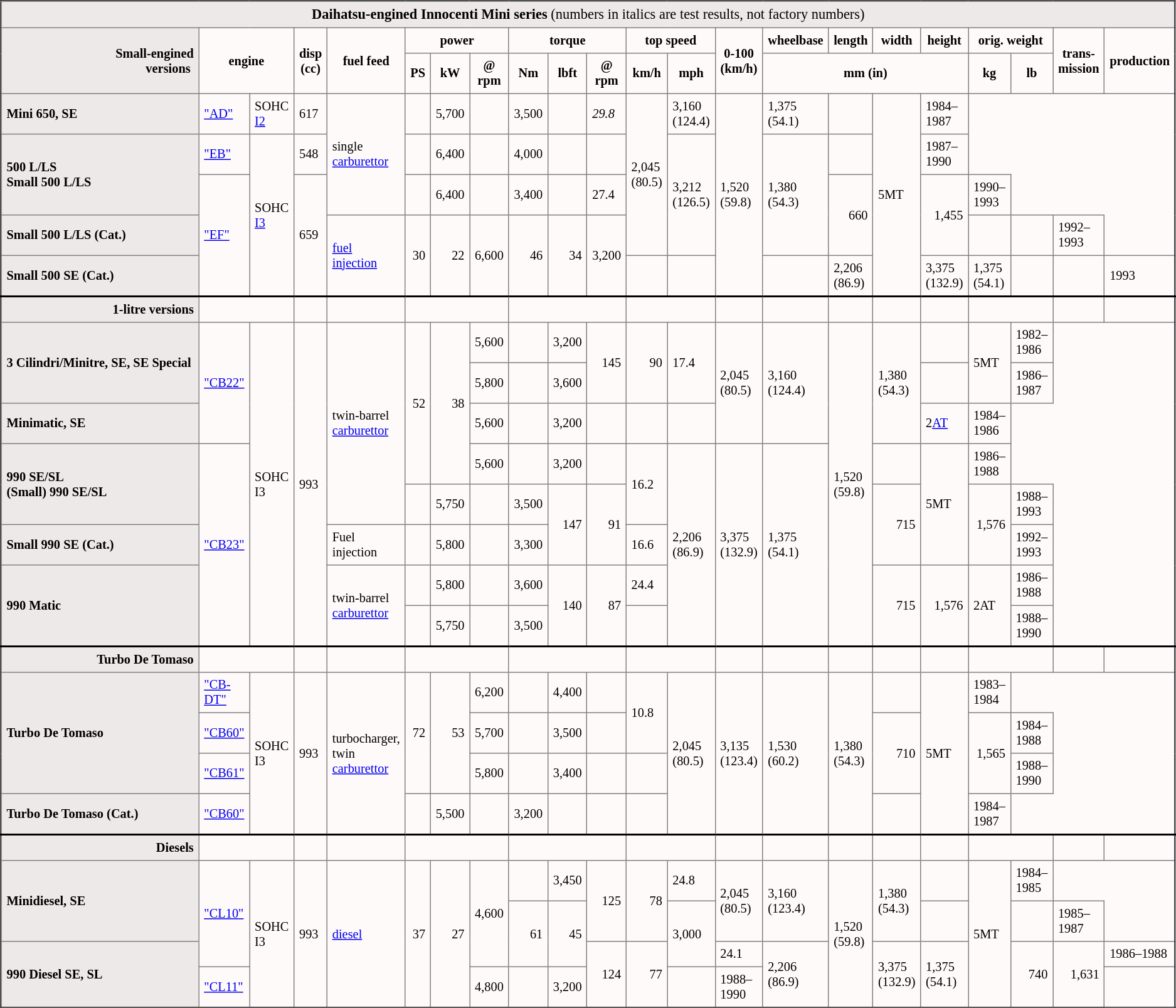<table border="2" cellspacing="0" cellpadding="5" rules="all" border:solid 2px #1C1C1C style="margin:1em 1em 1em 0; border-collapse:collapse; background-color:#FFFAFA; font-size:85%; empty-cells:show">
<tr>
<td colspan="22" align="center" style="font-size:110%; background-color:#EEE9E9;"><strong>Daihatsu-engined Innocenti Mini series</strong> (numbers in italics are test results, not factory numbers)</td>
</tr>
<tr>
<th rowspan="2" align="right" style="background-color:#EEE9E9;"><strong>Small-engined<br>versions </strong></th>
<th colspan="2" rowspan="2">engine</th>
<th rowspan="2">disp<br>(cc)</th>
<th rowspan="2">fuel feed</th>
<th colspan="3">power</th>
<th colspan="3">torque</th>
<th colspan="2">top speed</th>
<th rowspan="2">0-100<br>(km/h)</th>
<th>wheelbase</th>
<th>length</th>
<th>width</th>
<th>height</th>
<th colspan="2">orig. weight</th>
<th rowspan="2">trans-<br>mission</th>
<th rowspan="2">production</th>
</tr>
<tr>
<th>PS</th>
<th>kW</th>
<th>@ rpm</th>
<th>Nm</th>
<th>lbft</th>
<th>@ rpm</th>
<th>km/h</th>
<th>mph</th>
<th colspan="4">mm (in)</th>
<th>kg</th>
<th>lb</th>
</tr>
<tr>
<th width=250 style="background-color:#EEE9E9;" align="left">Mini 650, SE</th>
<td><a href='#'>"AD"</a></td>
<td>SOHC <a href='#'>I2</a></td>
<td>617</td>
<td rowspan="3">single<br><a href='#'>carburettor</a></td>
<td></td>
<td>5,700</td>
<td></td>
<td>3,500</td>
<td></td>
<td><em>29.8</em></td>
<td rowspan="4">2,045<br>(80.5)</td>
<td>3,160<br>(124.4)</td>
<td rowspan="5">1,520<br>(59.8)</td>
<td>1,375<br>(54.1)</td>
<td></td>
<td rowspan="5">5MT</td>
<td>1984–1987</td>
</tr>
<tr>
<th width=250 style="background-color:#EEE9E9;" align="left" rowspan="2">500 L/LS<br>Small 500 L/LS</th>
<td><a href='#'>"EB"</a></td>
<td rowspan="4">SOHC <a href='#'>I3</a></td>
<td>548</td>
<td></td>
<td>6,400</td>
<td></td>
<td>4,000</td>
<td></td>
<td></td>
<td rowspan="3">3,212<br>(126.5)</td>
<td rowspan="3">1,380<br>(54.3)</td>
<td></td>
<td>1987–1990</td>
</tr>
<tr>
<td rowspan="3"><a href='#'>"EF"</a></td>
<td rowspan="3">659</td>
<td></td>
<td>6,400</td>
<td></td>
<td>3,400</td>
<td></td>
<td>27.4</td>
<td rowspan="2" align="right">660</td>
<td rowspan="2" align="right">1,455</td>
<td>1990–1993</td>
</tr>
<tr>
<th width=250 style="background-color:#EEE9E9;" align="left">Small 500 L/LS (Cat.)</th>
<td rowspan="2"><a href='#'>fuel</a><br><a href='#'>injection</a></td>
<td rowspan="2" align="right">30</td>
<td rowspan="2" align="right">22</td>
<td rowspan="2">6,600</td>
<td rowspan="2" align="right">46</td>
<td rowspan="2" align="right">34</td>
<td rowspan="2">3,200</td>
<td></td>
<td></td>
<td>1992–1993</td>
</tr>
<tr>
<th width=250 style="background-color:#EEE9E9;" align="left">Small 500 SE (Cat.)</th>
<td></td>
<td></td>
<td></td>
<td>2,206<br>(86.9)</td>
<td>3,375<br>(132.9)</td>
<td>1,375<br>(54.1)</td>
<td></td>
<td></td>
<td>1993</td>
</tr>
<tr>
<th width=250 style="background-color:#EEE9E9; border-top: 2px solid black;" align="right">1-litre versions</th>
<td colspan="2" style="border-top: 2px solid black;"></td>
<td style="border-top: 2px solid black;"></td>
<td style="border-top: 2px solid black;"></td>
<td colspan="3" style="border-top: 2px solid black;"></td>
<td colspan="3" style="border-top: 2px solid black;"></td>
<td colspan="2" style="border-top: 2px solid black;"></td>
<td style="border-top: 2px solid black;"></td>
<td style="border-top: 2px solid black;"></td>
<td style="border-top: 2px solid black;"></td>
<td style="border-top: 2px solid black;"></td>
<td style="border-top: 2px solid black;"></td>
<td colspan="2" style="border-top: 2px solid black;"></td>
<td style="border-top: 2px solid black;"></td>
<td style="border-top: 2px solid black;"></td>
</tr>
<tr>
<th width=250 rowspan="2" style="background-color:#EEE9E9;" align="left">3 Cilindri/Minitre, SE, SE Special</th>
<td rowspan="3"><a href='#'>"CB22"</a></td>
<td rowspan="8">SOHC I3</td>
<td rowspan="8">993</td>
<td rowspan="5">twin-barrel<br><a href='#'>carburettor</a></td>
<td rowspan="4" align="right">52</td>
<td rowspan="4" align="right">38</td>
<td>5,600</td>
<td></td>
<td>3,200</td>
<td rowspan="2" align="right">145</td>
<td rowspan="2" align="right">90</td>
<td rowspan="2">17.4</td>
<td rowspan="3">2,045<br>(80.5)</td>
<td rowspan="3">3,160<br>(124.4)</td>
<td rowspan="8">1,520<br>(59.8)</td>
<td rowspan="3">1,380<br>(54.3)</td>
<td></td>
<td rowspan="2">5MT</td>
<td>1982–1986</td>
</tr>
<tr>
<td>5,800</td>
<td></td>
<td>3,600</td>
<td></td>
<td>1986–1987</td>
</tr>
<tr>
<th width=250 style="background-color:#EEE9E9;" align="left">Minimatic, SE</th>
<td>5,600</td>
<td></td>
<td>3,200</td>
<td></td>
<td></td>
<td></td>
<td>2<a href='#'>AT</a></td>
<td>1984–1986</td>
</tr>
<tr>
<th width=250 style="background-color:#EEE9E9;" rowspan="2" align="left">990 SE/SL<br>(Small) 990 SE/SL</th>
<td rowspan="5"><a href='#'>"CB23"</a></td>
<td>5,600</td>
<td></td>
<td>3,200</td>
<td></td>
<td rowspan="2">16.2</td>
<td rowspan="5">2,206<br>(86.9)</td>
<td rowspan="5">3,375<br>(132.9)</td>
<td rowspan="5">1,375<br>(54.1)</td>
<td></td>
<td rowspan="3">5MT</td>
<td>1986–1988</td>
</tr>
<tr>
<td></td>
<td>5,750</td>
<td></td>
<td>3,500</td>
<td rowspan="2" align="right">147</td>
<td rowspan="2" align="right">91</td>
<td rowspan="2" align="right">715</td>
<td rowspan="2" align="right">1,576</td>
<td>1988–1993</td>
</tr>
<tr>
<th width=250 style="background-color:#EEE9E9;" align="left">Small 990 SE (Cat.)</th>
<td>Fuel injection</td>
<td></td>
<td>5,800</td>
<td></td>
<td>3,300</td>
<td>16.6</td>
<td>1992–1993</td>
</tr>
<tr>
<th width=250 style="background-color:#EEE9E9;" align="left" rowspan="2">990 Matic</th>
<td rowspan="2">twin-barrel<br><a href='#'>carburettor</a></td>
<td></td>
<td>5,800</td>
<td></td>
<td>3,600</td>
<td rowspan="2" align="right">140</td>
<td rowspan="2" align="right">87</td>
<td>24.4</td>
<td rowspan="2" align="right">715</td>
<td rowspan="2" align="right">1,576</td>
<td rowspan="2">2AT</td>
<td>1986–1988</td>
</tr>
<tr>
<td></td>
<td>5,750</td>
<td></td>
<td>3,500</td>
<td></td>
<td>1988–1990</td>
</tr>
<tr>
<th width=250 style="background-color:#EEE9E9; border-top: 2px solid black;" align="right">Turbo De Tomaso</th>
<td colspan="2" style="border-top: 2px solid black;"></td>
<td style="border-top: 2px solid black;"></td>
<td style="border-top: 2px solid black;"></td>
<td colspan="3" style="border-top: 2px solid black;"></td>
<td colspan="3" style="border-top: 2px solid black;"></td>
<td colspan="2" style="border-top: 2px solid black;"></td>
<td style="border-top: 2px solid black;"></td>
<td style="border-top: 2px solid black;"></td>
<td style="border-top: 2px solid black;"></td>
<td style="border-top: 2px solid black;"></td>
<td style="border-top: 2px solid black;"></td>
<td colspan="2" style="border-top: 2px solid black;"></td>
<td style="border-top: 2px solid black;"></td>
<td style="border-top: 2px solid black;"></td>
</tr>
<tr>
<th width=250 rowspan="3" style="background-color:#EEE9E9;" align="left">Turbo De Tomaso</th>
<td><a href='#'>"CB-DT"</a></td>
<td rowspan="4">SOHC I3</td>
<td rowspan="4">993</td>
<td rowspan="4">turbocharger,<br>twin <a href='#'>carburettor</a></td>
<td rowspan="3" align="right">72</td>
<td rowspan="3" align="right">53</td>
<td>6,200</td>
<td></td>
<td>4,400</td>
<td></td>
<td rowspan="2">10.8</td>
<td rowspan="4">2,045<br>(80.5)</td>
<td rowspan="4">3,135<br>(123.4)</td>
<td rowspan="4">1,530<br>(60.2)</td>
<td rowspan="4">1,380<br>(54.3)</td>
<td></td>
<td rowspan="4">5MT</td>
<td>1983–1984</td>
</tr>
<tr>
<td><a href='#'>"CB60"</a></td>
<td>5,700</td>
<td></td>
<td>3,500</td>
<td></td>
<td rowspan="2" align="right">710</td>
<td rowspan="2" align="right">1,565</td>
<td>1984–1988</td>
</tr>
<tr>
<td><a href='#'>"CB61"</a></td>
<td>5,800</td>
<td></td>
<td>3,400</td>
<td></td>
<td></td>
<td>1988–1990</td>
</tr>
<tr>
<th width=250 style="background-color:#EEE9E9;" align="left">Turbo De Tomaso (Cat.)</th>
<td><a href='#'>"CB60"</a></td>
<td></td>
<td>5,500</td>
<td></td>
<td>3,200</td>
<td></td>
<td></td>
<td></td>
<td></td>
<td>1984–1987</td>
</tr>
<tr>
<th width=250 style="background-color:#EEE9E9; border-top: 2px solid black;" align="right">Diesels</th>
<td colspan="2" style="border-top: 2px solid black;"></td>
<td style="border-top: 2px solid black;"></td>
<td style="border-top: 2px solid black;"></td>
<td colspan="3" style="border-top: 2px solid black;"></td>
<td colspan="3" style="border-top: 2px solid black;"></td>
<td colspan="2" style="border-top: 2px solid black;"></td>
<td style="border-top: 2px solid black;"></td>
<td style="border-top: 2px solid black;"></td>
<td style="border-top: 2px solid black;"></td>
<td style="border-top: 2px solid black;"></td>
<td style="border-top: 2px solid black;"></td>
<td colspan="2" style="border-top: 2px solid black;"></td>
<td style="border-top: 2px solid black;"></td>
<td style="border-top: 2px solid black;"></td>
</tr>
<tr>
<th width=250 rowspan="2" style="background-color:#EEE9E9;" align="left">Minidiesel, SE</th>
<td rowspan="3"><a href='#'>"CL10"</a></td>
<td rowspan="4">SOHC I3</td>
<td rowspan="4">993</td>
<td rowspan="4"><a href='#'>diesel</a></td>
<td rowspan="4" align="right">37</td>
<td rowspan="4" align="right">27</td>
<td rowspan="3">4,600</td>
<td></td>
<td>3,450</td>
<td rowspan="2" align="right">125</td>
<td rowspan="2" align="right">78</td>
<td>24.8</td>
<td rowspan="2">2,045<br>(80.5)</td>
<td rowspan="2">3,160<br>(123.4)</td>
<td rowspan="4">1,520<br>(59.8)</td>
<td rowspan="2">1,380<br>(54.3)</td>
<td></td>
<td rowspan="4">5MT</td>
<td>1984–1985</td>
</tr>
<tr>
<td rowspan="2" align="right">61</td>
<td rowspan="2" align="right">45</td>
<td rowspan="2">3,000</td>
<td></td>
<td></td>
<td>1985–1987</td>
</tr>
<tr>
<th width=250 rowspan="2" style="background-color:#EEE9E9;" align="left">990 Diesel SE, SL</th>
<td rowspan="2" align="right">124</td>
<td rowspan="2" align="right">77</td>
<td>24.1</td>
<td rowspan="2">2,206<br>(86.9)</td>
<td rowspan="2">3,375<br>(132.9)</td>
<td rowspan="2">1,375<br>(54.1)</td>
<td rowspan="2" align="right">740</td>
<td rowspan="2" align="right">1,631</td>
<td>1986–1988</td>
</tr>
<tr>
<td><a href='#'>"CL11"</a></td>
<td>4,800</td>
<td></td>
<td>3,200</td>
<td></td>
<td>1988–1990</td>
</tr>
<tr>
</tr>
</table>
